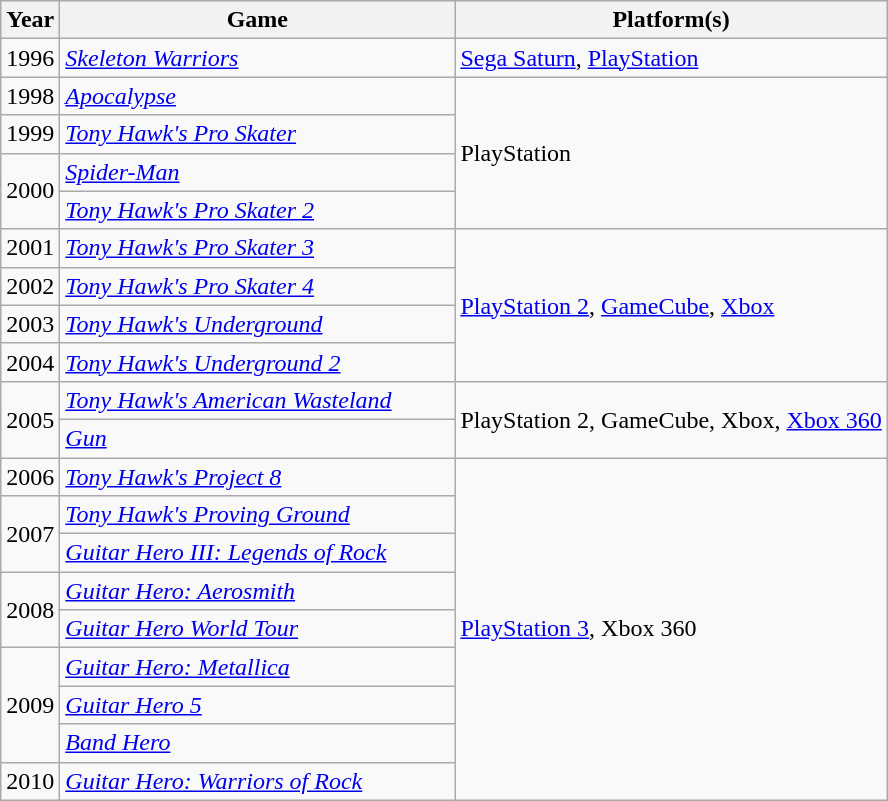<table class="wikitable sortable">
<tr>
<th>Year</th>
<th>Game</th>
<th>Platform(s)</th>
</tr>
<tr>
<td>1996</td>
<td style="width:16em;"><em><a href='#'>Skeleton Warriors</a></em></td>
<td><a href='#'>Sega Saturn</a>, <a href='#'>PlayStation</a></td>
</tr>
<tr>
<td>1998</td>
<td><em><a href='#'>Apocalypse</a></em></td>
<td rowspan="4">PlayStation</td>
</tr>
<tr>
<td>1999</td>
<td><em><a href='#'>Tony Hawk's Pro Skater</a></em></td>
</tr>
<tr>
<td rowspan="2">2000</td>
<td><em><a href='#'>Spider-Man</a></em></td>
</tr>
<tr>
<td><em><a href='#'>Tony Hawk's Pro Skater 2</a></em></td>
</tr>
<tr>
<td>2001</td>
<td><em><a href='#'>Tony Hawk's Pro Skater 3</a></em></td>
<td rowspan="4"><a href='#'>PlayStation 2</a>, <a href='#'>GameCube</a>, <a href='#'>Xbox</a></td>
</tr>
<tr>
<td>2002</td>
<td><em><a href='#'>Tony Hawk's Pro Skater 4</a></em></td>
</tr>
<tr>
<td>2003</td>
<td><em><a href='#'>Tony Hawk's Underground</a></em></td>
</tr>
<tr>
<td>2004</td>
<td><em><a href='#'>Tony Hawk's Underground 2</a></em></td>
</tr>
<tr>
<td rowspan="2">2005</td>
<td><em><a href='#'>Tony Hawk's American Wasteland</a></em></td>
<td rowspan="2">PlayStation 2, GameCube, Xbox, <a href='#'>Xbox 360</a></td>
</tr>
<tr>
<td><em><a href='#'>Gun</a></em></td>
</tr>
<tr>
<td>2006</td>
<td><em><a href='#'>Tony Hawk's Project 8</a></em></td>
<td rowspan="9"><a href='#'>PlayStation 3</a>, Xbox 360</td>
</tr>
<tr>
<td rowspan="2">2007</td>
<td><em><a href='#'>Tony Hawk's Proving Ground</a></em></td>
</tr>
<tr>
<td><em><a href='#'>Guitar Hero III: Legends of Rock</a></em></td>
</tr>
<tr>
<td rowspan="2">2008</td>
<td><em><a href='#'>Guitar Hero: Aerosmith</a></em></td>
</tr>
<tr>
<td><em><a href='#'>Guitar Hero World Tour</a></em></td>
</tr>
<tr>
<td rowspan="3">2009</td>
<td><em><a href='#'>Guitar Hero: Metallica</a></em></td>
</tr>
<tr>
<td><em><a href='#'>Guitar Hero 5</a></em></td>
</tr>
<tr>
<td><em><a href='#'>Band Hero</a></em></td>
</tr>
<tr>
<td>2010</td>
<td><em><a href='#'>Guitar Hero: Warriors of Rock</a></em></td>
</tr>
</table>
